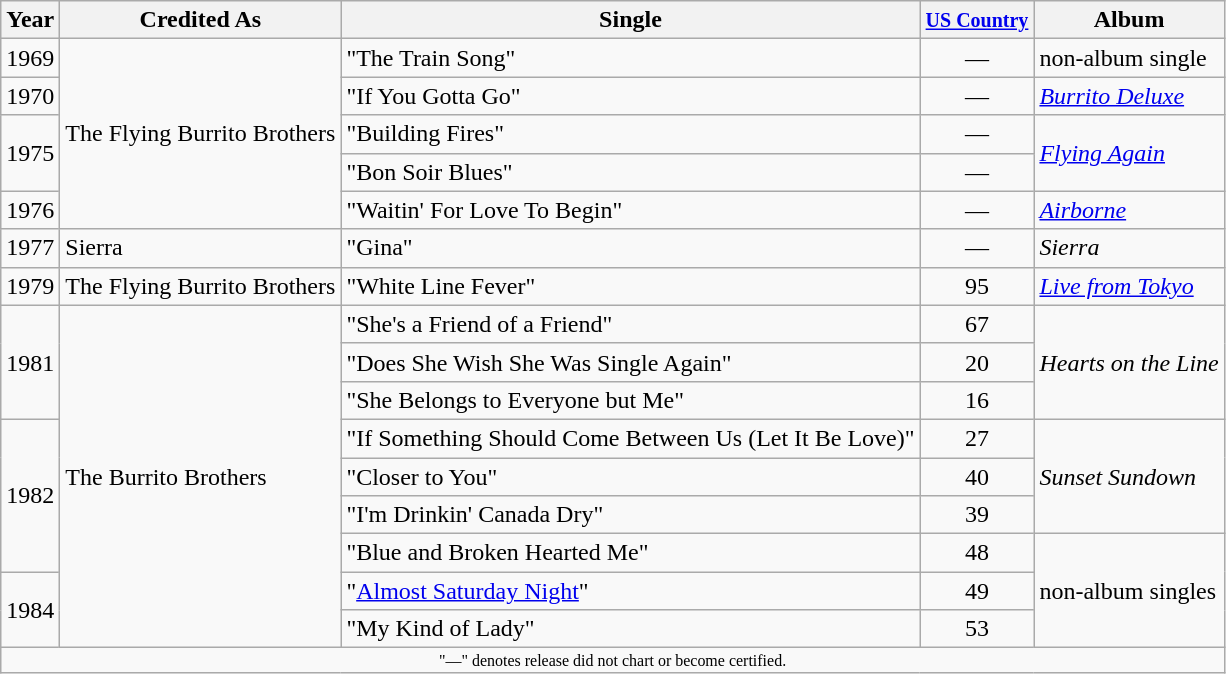<table class="wikitable">
<tr>
<th>Year</th>
<th>Credited As</th>
<th>Single</th>
<th><small><a href='#'>US Country</a></small></th>
<th>Album</th>
</tr>
<tr>
<td>1969</td>
<td rowspan="5">The Flying Burrito Brothers</td>
<td>"The Train Song"</td>
<td style="text-align:center;">—</td>
<td>non-album single</td>
</tr>
<tr>
<td>1970</td>
<td>"If You Gotta Go"</td>
<td style="text-align:center;">—</td>
<td><em><a href='#'>Burrito Deluxe</a></em></td>
</tr>
<tr>
<td rowspan="2">1975</td>
<td>"Building Fires"</td>
<td style="text-align:center;">—</td>
<td rowspan="2"><em><a href='#'>Flying Again</a></em></td>
</tr>
<tr>
<td>"Bon Soir Blues"</td>
<td style="text-align:center;">—</td>
</tr>
<tr>
<td>1976</td>
<td>"Waitin' For Love To Begin"</td>
<td style="text-align:center;">—</td>
<td><em><a href='#'>Airborne</a></em></td>
</tr>
<tr>
<td>1977</td>
<td>Sierra</td>
<td>"Gina"</td>
<td style="text-align:center;">—</td>
<td><em>Sierra</em></td>
</tr>
<tr>
<td>1979</td>
<td>The Flying Burrito Brothers</td>
<td>"White Line Fever"</td>
<td style="text-align:center;">95</td>
<td><em><a href='#'>Live from Tokyo</a></em></td>
</tr>
<tr>
<td rowspan="3">1981</td>
<td rowspan="9">The Burrito Brothers</td>
<td>"She's a Friend of a Friend"</td>
<td style="text-align:center;">67</td>
<td rowspan="3"><em>Hearts on the Line</em></td>
</tr>
<tr>
<td>"Does She Wish She Was Single Again"</td>
<td style="text-align:center;">20</td>
</tr>
<tr>
<td>"She Belongs to Everyone but Me"</td>
<td style="text-align:center;">16</td>
</tr>
<tr>
<td rowspan="4">1982</td>
<td>"If Something Should Come Between Us (Let It Be Love)"</td>
<td style="text-align:center;">27</td>
<td rowspan="3"><em>Sunset Sundown</em></td>
</tr>
<tr>
<td>"Closer to You"</td>
<td style="text-align:center;">40</td>
</tr>
<tr>
<td>"I'm Drinkin' Canada Dry"</td>
<td style="text-align:center;">39</td>
</tr>
<tr>
<td>"Blue and Broken Hearted Me"</td>
<td style="text-align:center;">48</td>
<td rowspan="3">non-album singles</td>
</tr>
<tr>
<td rowspan="2">1984</td>
<td>"<a href='#'>Almost Saturday Night</a>"</td>
<td style="text-align:center;">49</td>
</tr>
<tr>
<td>"My Kind of Lady"</td>
<td style="text-align:center;">53</td>
</tr>
<tr>
<td colspan="25" style="text-align:center; font-size:8pt;">"—" denotes release did not chart or become certified.</td>
</tr>
</table>
